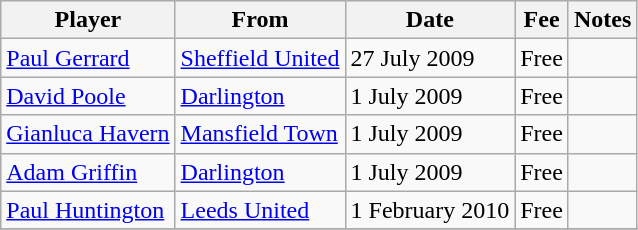<table class="wikitable">
<tr>
<th>Player</th>
<th>From</th>
<th>Date</th>
<th>Fee</th>
<th>Notes</th>
</tr>
<tr>
<td> <a href='#'>Paul Gerrard</a></td>
<td><a href='#'>Sheffield United</a></td>
<td>27 July 2009</td>
<td>Free</td>
<td></td>
</tr>
<tr>
<td> <a href='#'>David Poole</a></td>
<td><a href='#'>Darlington</a></td>
<td>1 July 2009</td>
<td>Free</td>
<td></td>
</tr>
<tr>
<td> <a href='#'>Gianluca Havern</a></td>
<td><a href='#'>Mansfield Town</a></td>
<td>1 July 2009</td>
<td>Free</td>
<td></td>
</tr>
<tr>
<td> <a href='#'>Adam Griffin</a></td>
<td><a href='#'>Darlington</a></td>
<td>1 July 2009</td>
<td>Free</td>
<td></td>
</tr>
<tr>
<td> <a href='#'>Paul Huntington</a></td>
<td><a href='#'>Leeds United</a></td>
<td>1 February 2010</td>
<td>Free</td>
<td></td>
</tr>
<tr>
</tr>
</table>
